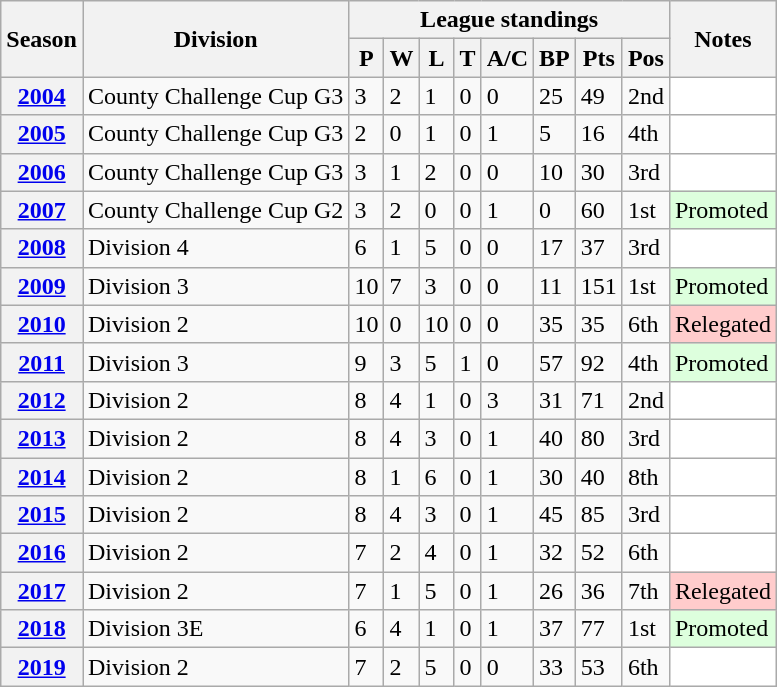<table class="wikitable sortable">
<tr>
<th scope="col" rowspan="2">Season</th>
<th scope="col" rowspan="2">Division</th>
<th scope="col" colspan="8">League standings</th>
<th scope="col" rowspan="2">Notes</th>
</tr>
<tr>
<th scope="col">P</th>
<th scope="col">W</th>
<th scope="col">L</th>
<th scope="col">T</th>
<th scope="col">A/C</th>
<th scope="col">BP</th>
<th scope="col">Pts</th>
<th scope="col">Pos</th>
</tr>
<tr>
<th scope="row"><a href='#'>2004</a></th>
<td>County Challenge Cup G3</td>
<td>3</td>
<td>2</td>
<td>1</td>
<td>0</td>
<td>0</td>
<td>25</td>
<td>49</td>
<td>2nd</td>
<td style="background: white;"></td>
</tr>
<tr>
<th scope="row"><a href='#'>2005</a></th>
<td>County Challenge Cup G3</td>
<td>2</td>
<td>0</td>
<td>1</td>
<td>0</td>
<td>1</td>
<td>5</td>
<td>16</td>
<td>4th</td>
<td style="background: white;"></td>
</tr>
<tr>
<th scope="row"><a href='#'>2006</a></th>
<td>County Challenge Cup G3</td>
<td>3</td>
<td>1</td>
<td>2</td>
<td>0</td>
<td>0</td>
<td>10</td>
<td>30</td>
<td>3rd</td>
<td style="background: white;"></td>
</tr>
<tr>
<th scope="row"><a href='#'>2007</a></th>
<td>County Challenge Cup G2</td>
<td>3</td>
<td>2</td>
<td>0</td>
<td>0</td>
<td>1</td>
<td>0</td>
<td>60</td>
<td>1st</td>
<td style="background: #dfd;">Promoted</td>
</tr>
<tr>
<th scope="row"><a href='#'>2008</a></th>
<td>Division 4</td>
<td>6</td>
<td>1</td>
<td>5</td>
<td>0</td>
<td>0</td>
<td>17</td>
<td>37</td>
<td>3rd</td>
<td style="background: white;"></td>
</tr>
<tr>
<th scope="row"><a href='#'>2009</a></th>
<td>Division 3</td>
<td>10</td>
<td>7</td>
<td>3</td>
<td>0</td>
<td>0</td>
<td>11</td>
<td>151</td>
<td>1st</td>
<td style="background: #dfd;">Promoted</td>
</tr>
<tr>
<th scope="row"><a href='#'>2010</a></th>
<td>Division 2</td>
<td>10</td>
<td>0</td>
<td>10</td>
<td>0</td>
<td>0</td>
<td>35</td>
<td>35</td>
<td>6th</td>
<td style="background: #FFCCCC;">Relegated</td>
</tr>
<tr>
<th scope="row"><a href='#'>2011</a></th>
<td>Division 3</td>
<td>9</td>
<td>3</td>
<td>5</td>
<td>1</td>
<td>0</td>
<td>57</td>
<td>92</td>
<td>4th</td>
<td style="background: #dfd;">Promoted</td>
</tr>
<tr>
<th scope="row"><a href='#'>2012</a></th>
<td>Division 2</td>
<td>8</td>
<td>4</td>
<td>1</td>
<td>0</td>
<td>3</td>
<td>31</td>
<td>71</td>
<td>2nd</td>
<td style="background: white;"></td>
</tr>
<tr>
<th scope="row"><a href='#'>2013</a></th>
<td>Division 2</td>
<td>8</td>
<td>4</td>
<td>3</td>
<td>0</td>
<td>1</td>
<td>40</td>
<td>80</td>
<td>3rd</td>
<td style="background: white;"></td>
</tr>
<tr>
<th scope="row"><a href='#'>2014</a></th>
<td>Division 2</td>
<td>8</td>
<td>1</td>
<td>6</td>
<td>0</td>
<td>1</td>
<td>30</td>
<td>40</td>
<td>8th</td>
<td style="background: white;"></td>
</tr>
<tr>
<th scope="row"><a href='#'>2015</a></th>
<td>Division 2</td>
<td>8</td>
<td>4</td>
<td>3</td>
<td>0</td>
<td>1</td>
<td>45</td>
<td>85</td>
<td>3rd</td>
<td style="background: white;"></td>
</tr>
<tr>
<th scope="row"><a href='#'>2016</a></th>
<td>Division 2</td>
<td>7</td>
<td>2</td>
<td>4</td>
<td>0</td>
<td>1</td>
<td>32</td>
<td>52</td>
<td>6th</td>
<td style="background: white;"></td>
</tr>
<tr>
<th scope="row"><a href='#'>2017</a></th>
<td>Division 2</td>
<td>7</td>
<td>1</td>
<td>5</td>
<td>0</td>
<td>1</td>
<td>26</td>
<td>36</td>
<td>7th</td>
<td style="background: #FFCCCC;">Relegated</td>
</tr>
<tr>
<th scope="row"><a href='#'>2018</a></th>
<td>Division 3E</td>
<td>6</td>
<td>4</td>
<td>1</td>
<td>0</td>
<td>1</td>
<td>37</td>
<td>77</td>
<td>1st</td>
<td style="background: #dfd;">Promoted</td>
</tr>
<tr>
<th scope="row"><a href='#'>2019</a></th>
<td>Division 2</td>
<td>7</td>
<td>2</td>
<td>5</td>
<td>0</td>
<td>0</td>
<td>33</td>
<td>53</td>
<td>6th</td>
<td style="background: white;"></td>
</tr>
</table>
